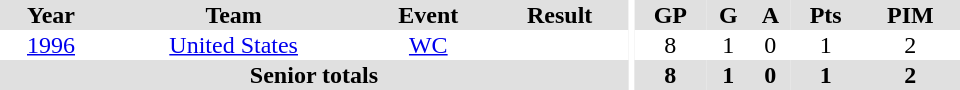<table border="0" cellpadding="1" cellspacing="0" ID="Table3" style="text-align:center; width:40em">
<tr ALIGN="center" bgcolor="#e0e0e0">
<th>Year</th>
<th>Team</th>
<th>Event</th>
<th>Result</th>
<th rowspan="99" bgcolor="#ffffff"></th>
<th>GP</th>
<th>G</th>
<th>A</th>
<th>Pts</th>
<th>PIM</th>
</tr>
<tr>
<td><a href='#'>1996</a></td>
<td><a href='#'>United States</a></td>
<td><a href='#'>WC</a></td>
<td></td>
<td>8</td>
<td>1</td>
<td>0</td>
<td>1</td>
<td>2</td>
</tr>
<tr bgcolor="#e0e0e0">
<th colspan="4">Senior totals</th>
<th>8</th>
<th>1</th>
<th>0</th>
<th>1</th>
<th>2</th>
</tr>
</table>
